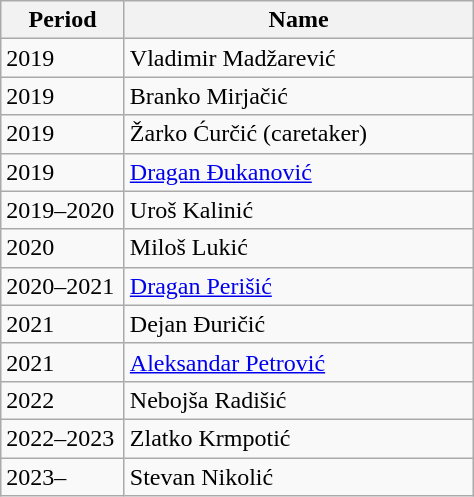<table class="wikitable">
<tr>
<th width="75">Period</th>
<th width="225">Name</th>
</tr>
<tr>
<td>2019</td>
<td> Vladimir Madžarević</td>
</tr>
<tr>
<td>2019</td>
<td> Branko Mirjačić</td>
</tr>
<tr>
<td>2019</td>
<td> Žarko Ćurčić (caretaker)</td>
</tr>
<tr>
<td>2019</td>
<td> <a href='#'>Dragan Đukanović</a></td>
</tr>
<tr>
<td>2019–2020</td>
<td> Uroš Kalinić</td>
</tr>
<tr>
<td>2020</td>
<td> Miloš Lukić</td>
</tr>
<tr>
<td>2020–2021</td>
<td> <a href='#'>Dragan Perišić</a></td>
</tr>
<tr>
<td>2021</td>
<td> Dejan Đuričić</td>
</tr>
<tr>
<td>2021</td>
<td> <a href='#'>Aleksandar Petrović</a></td>
</tr>
<tr>
<td>2022</td>
<td> Nebojša Radišić</td>
</tr>
<tr>
<td>2022–2023</td>
<td> Zlatko Krmpotić</td>
</tr>
<tr>
<td>2023–</td>
<td> Stevan Nikolić</td>
</tr>
</table>
